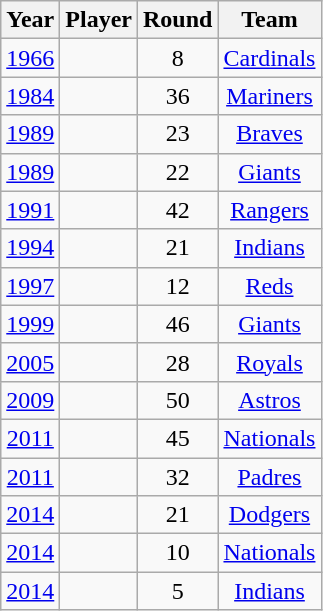<table class="wikitable sortable">
<tr>
<th>Year</th>
<th>Player</th>
<th>Round</th>
<th>Team</th>
</tr>
<tr valign="center">
<td align="center"><a href='#'>1966</a></td>
<td align="center"></td>
<td align="center">8</td>
<td align="center"><a href='#'>Cardinals</a></td>
</tr>
<tr valign="center">
<td align="center"><a href='#'>1984</a></td>
<td align="center"></td>
<td align="center">36</td>
<td align="center"><a href='#'>Mariners</a></td>
</tr>
<tr valign="center">
<td align="center"><a href='#'>1989</a></td>
<td align="center"></td>
<td align="center">23</td>
<td align="center"><a href='#'>Braves</a></td>
</tr>
<tr valign="center">
<td align="center"><a href='#'>1989</a></td>
<td align="center"></td>
<td align="center">22</td>
<td align="center"><a href='#'>Giants</a></td>
</tr>
<tr valign="center">
<td align="center"><a href='#'>1991</a></td>
<td align="center"></td>
<td align="center">42</td>
<td align="center"><a href='#'>Rangers</a></td>
</tr>
<tr valign="center">
<td align="center"><a href='#'>1994</a></td>
<td align="center"></td>
<td align="center">21</td>
<td align="center"><a href='#'>Indians</a></td>
</tr>
<tr valign="center">
<td align="center"><a href='#'>1997</a></td>
<td align="center"></td>
<td align="center">12</td>
<td align="center"><a href='#'>Reds</a></td>
</tr>
<tr valign="center">
<td align="center"><a href='#'>1999</a></td>
<td align="center"></td>
<td align="center">46</td>
<td align="center"><a href='#'>Giants</a></td>
</tr>
<tr valign="center">
<td align="center"><a href='#'>2005</a></td>
<td align="center"></td>
<td align="center">28</td>
<td align="center"><a href='#'>Royals</a></td>
</tr>
<tr valign="center">
<td align="center"><a href='#'>2009</a></td>
<td align="center"></td>
<td align="center">50</td>
<td align="center"><a href='#'>Astros</a></td>
</tr>
<tr valign="center">
<td align="center"><a href='#'>2011</a></td>
<td align="center"></td>
<td align="center">45</td>
<td align="center"><a href='#'>Nationals</a></td>
</tr>
<tr valign="center">
<td align="center"><a href='#'>2011</a></td>
<td align="center"></td>
<td align="center">32</td>
<td align="center"><a href='#'>Padres</a></td>
</tr>
<tr valign="center">
<td align="center"><a href='#'>2014</a></td>
<td align="center"></td>
<td align="center">21</td>
<td align="center"><a href='#'>Dodgers</a></td>
</tr>
<tr valign="center">
<td align="center"><a href='#'>2014</a></td>
<td align="center"></td>
<td align="center">10</td>
<td align="center"><a href='#'>Nationals</a></td>
</tr>
<tr valign="center">
<td align="center"><a href='#'>2014</a></td>
<td align="center"></td>
<td align="center">5</td>
<td align="center"><a href='#'>Indians</a></td>
</tr>
</table>
